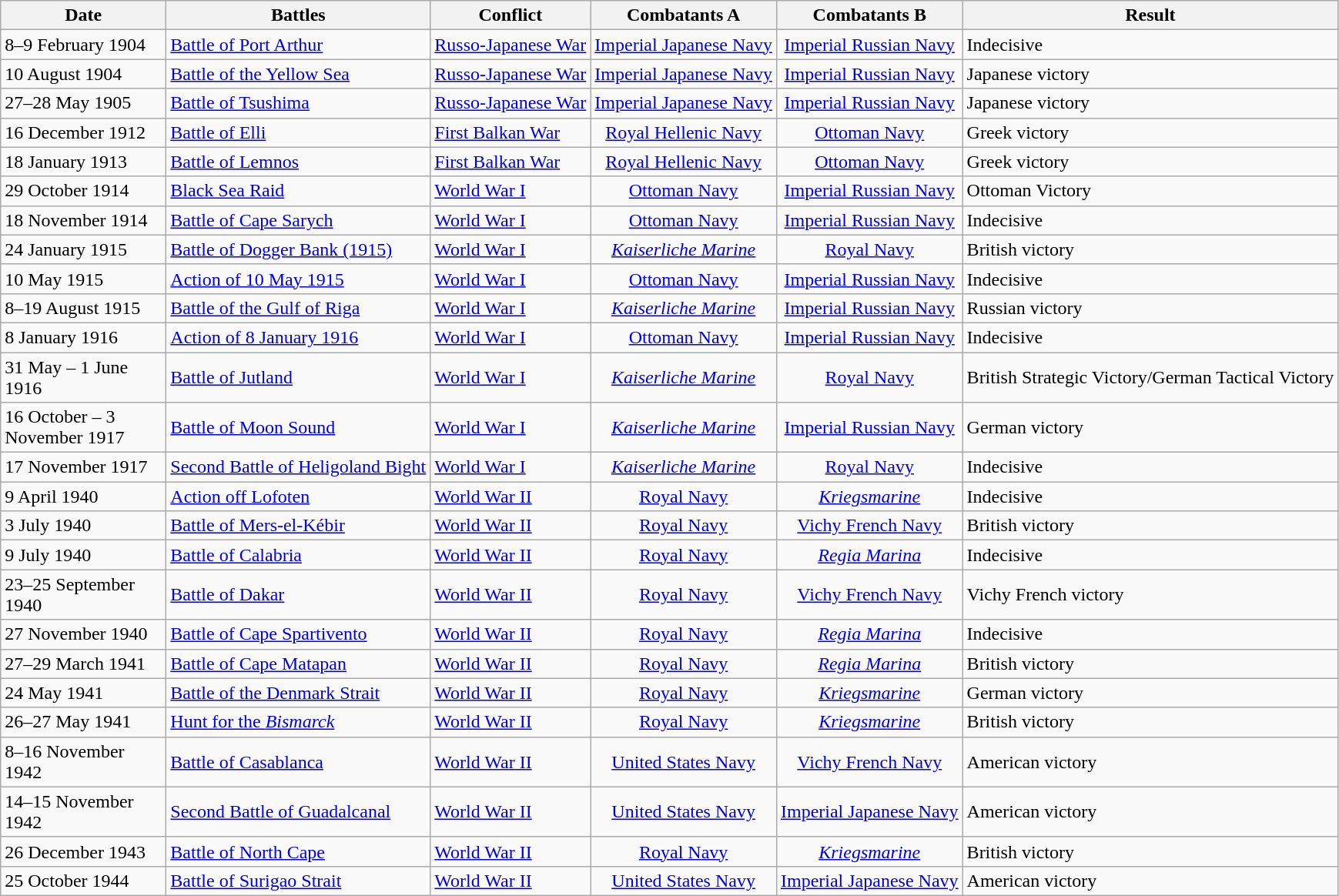<table class="wikitable">
<tr>
<th style="width: 8.5em;">Date</th>
<th>Battles</th>
<th>Conflict</th>
<th>Combatants A</th>
<th>Combatants B</th>
<th>Result</th>
</tr>
<tr>
<td>8–9 February 1904</td>
<td><a href='#'>Battle of Port Arthur</a></td>
<td><a href='#'>Russo-Japanese War</a></td>
<td align=center><a href='#'>Imperial Japanese Navy</a></td>
<td align=center><a href='#'>Imperial Russian Navy</a></td>
<td>Indecisive</td>
</tr>
<tr>
<td>10 August 1904</td>
<td><a href='#'>Battle of the Yellow Sea</a></td>
<td><a href='#'>Russo-Japanese War</a></td>
<td align=center><a href='#'>Imperial Japanese Navy</a></td>
<td align=center><a href='#'>Imperial Russian Navy</a></td>
<td>Japanese victory</td>
</tr>
<tr>
<td>27–28 May 1905</td>
<td><a href='#'>Battle of Tsushima</a></td>
<td><a href='#'>Russo-Japanese War</a></td>
<td align=center><a href='#'>Imperial Japanese Navy</a></td>
<td align=center><a href='#'>Imperial Russian Navy</a></td>
<td>Japanese victory</td>
</tr>
<tr>
<td>16 December 1912</td>
<td><a href='#'>Battle of Elli</a></td>
<td><a href='#'>First Balkan War</a></td>
<td align=center><a href='#'>Royal Hellenic Navy</a></td>
<td align=center><a href='#'>Ottoman Navy</a></td>
<td>Greek victory</td>
</tr>
<tr>
<td>18 January 1913</td>
<td><a href='#'>Battle of Lemnos</a></td>
<td><a href='#'>First Balkan War</a></td>
<td align=center><a href='#'>Royal Hellenic Navy</a></td>
<td align=center><a href='#'>Ottoman Navy</a></td>
<td>Greek victory</td>
</tr>
<tr>
<td>29 October 1914</td>
<td><a href='#'>Black Sea Raid</a></td>
<td><a href='#'>World War I</a></td>
<td align=center><a href='#'>Ottoman Navy</a></td>
<td align=center><a href='#'>Imperial Russian Navy</a></td>
<td>Ottoman Victory</td>
</tr>
<tr>
<td>18 November 1914</td>
<td><a href='#'>Battle of Cape Sarych</a></td>
<td><a href='#'>World War I</a></td>
<td align=center><a href='#'>Ottoman Navy</a></td>
<td align=center><a href='#'>Imperial Russian Navy</a></td>
<td>Indecisive</td>
</tr>
<tr>
<td>24 January 1915</td>
<td><a href='#'>Battle of Dogger Bank (1915)</a></td>
<td><a href='#'>World War I</a></td>
<td align=center><em><a href='#'>Kaiserliche Marine</a></em></td>
<td align=center><a href='#'>Royal Navy</a></td>
<td>British victory</td>
</tr>
<tr>
<td>10 May 1915</td>
<td><a href='#'>Action of 10 May 1915</a></td>
<td><a href='#'>World War I</a></td>
<td align=center><a href='#'>Ottoman Navy</a></td>
<td align=center><a href='#'>Imperial Russian Navy</a></td>
<td>Indecisive</td>
</tr>
<tr>
<td>8–19 August 1915</td>
<td><a href='#'>Battle of the Gulf of Riga</a></td>
<td><a href='#'>World War I</a></td>
<td align=center><em><a href='#'>Kaiserliche Marine</a></em></td>
<td align=center><a href='#'>Imperial Russian Navy</a></td>
<td>Russian victory</td>
</tr>
<tr>
<td>8 January 1916</td>
<td><a href='#'>Action of 8 January 1916</a></td>
<td><a href='#'>World War I</a></td>
<td align=center><a href='#'>Ottoman Navy</a></td>
<td align=center><a href='#'>Imperial Russian Navy</a></td>
<td>Indecisive</td>
</tr>
<tr>
<td>31 May – 1 June 1916</td>
<td><a href='#'>Battle of Jutland</a></td>
<td><a href='#'>World War I</a></td>
<td align=center><em><a href='#'>Kaiserliche Marine</a></em></td>
<td align=center><a href='#'>Royal Navy</a></td>
<td>British Strategic Victory/German Tactical Victory</td>
</tr>
<tr>
<td>16 October – 3 November 1917</td>
<td><a href='#'>Battle of Moon Sound</a></td>
<td><a href='#'>World War I</a></td>
<td align=center><em><a href='#'>Kaiserliche Marine</a></em></td>
<td align=center><a href='#'>Imperial Russian Navy</a></td>
<td>German victory</td>
</tr>
<tr>
<td>17 November 1917</td>
<td><a href='#'>Second Battle of Heligoland Bight</a></td>
<td><a href='#'>World War I</a></td>
<td align=center><em><a href='#'>Kaiserliche Marine</a></em></td>
<td align=center><a href='#'>Royal Navy</a></td>
<td>Indecisive</td>
</tr>
<tr>
<td>9 April 1940</td>
<td><a href='#'>Action off Lofoten</a></td>
<td><a href='#'>World War II</a></td>
<td align=center><a href='#'>Royal Navy</a></td>
<td align=center><em><a href='#'>Kriegsmarine</a></em></td>
<td>Indecisive</td>
</tr>
<tr>
<td>3 July 1940</td>
<td><a href='#'>Battle of Mers-el-Kébir</a></td>
<td><a href='#'>World War II</a></td>
<td align=center><a href='#'>Royal Navy</a></td>
<td align=center><a href='#'>Vichy French Navy</a></td>
<td>British victory</td>
</tr>
<tr>
<td>9 July 1940</td>
<td><a href='#'>Battle of Calabria</a></td>
<td><a href='#'>World War II</a></td>
<td align=center><a href='#'>Royal Navy</a></td>
<td align=center><em><a href='#'>Regia Marina</a></em></td>
<td>Indecisive</td>
</tr>
<tr>
<td>23–25 September 1940</td>
<td><a href='#'>Battle of Dakar</a></td>
<td><a href='#'>World War II</a></td>
<td align=center><a href='#'>Royal Navy</a></td>
<td align=center><a href='#'>Vichy French Navy</a></td>
<td>Vichy French victory</td>
</tr>
<tr>
<td>27 November 1940</td>
<td><a href='#'>Battle of Cape Spartivento</a></td>
<td><a href='#'>World War II</a></td>
<td align=center><a href='#'>Royal Navy</a></td>
<td align=center><em><a href='#'>Regia Marina</a></em></td>
<td>Indecisive</td>
</tr>
<tr>
<td>27–29 March 1941</td>
<td><a href='#'>Battle of Cape Matapan</a></td>
<td><a href='#'>World War II</a></td>
<td align=center><a href='#'>Royal Navy</a></td>
<td align=center><em><a href='#'>Regia Marina</a></em></td>
<td>British victory</td>
</tr>
<tr>
<td>24 May 1941</td>
<td><a href='#'>Battle of the Denmark Strait</a></td>
<td><a href='#'>World War II</a></td>
<td align=center><a href='#'>Royal Navy</a></td>
<td align=center><em><a href='#'>Kriegsmarine</a></em></td>
<td>German victory</td>
</tr>
<tr>
<td>26–27 May 1941</td>
<td><a href='#'>Hunt for the <em>Bismarck</em></a></td>
<td><a href='#'>World War II</a></td>
<td align=center><a href='#'>Royal Navy</a></td>
<td align=center><em><a href='#'>Kriegsmarine</a></em></td>
<td>British victory</td>
</tr>
<tr>
<td>8–16 November 1942</td>
<td><a href='#'>Battle of Casablanca</a></td>
<td><a href='#'>World War II</a></td>
<td align=center><a href='#'>United States Navy</a></td>
<td align=center><a href='#'>Vichy French Navy</a></td>
<td>American victory</td>
</tr>
<tr>
<td>14–15 November 1942</td>
<td><a href='#'>Second Battle of Guadalcanal</a></td>
<td><a href='#'>World War II</a></td>
<td align=center><a href='#'>United States Navy</a></td>
<td align=center><a href='#'>Imperial Japanese Navy</a></td>
<td>American victory</td>
</tr>
<tr>
<td>26 December 1943</td>
<td><a href='#'>Battle of North Cape</a></td>
<td><a href='#'>World War II</a></td>
<td align=center><a href='#'>Royal Navy</a></td>
<td align=center><em><a href='#'>Kriegsmarine</a></em></td>
<td>British victory</td>
</tr>
<tr>
<td>25 October 1944</td>
<td><a href='#'>Battle of Surigao Strait</a></td>
<td><a href='#'>World War II</a></td>
<td align=center><a href='#'>United States Navy</a></td>
<td align=center><a href='#'>Imperial Japanese Navy</a></td>
<td>American victory</td>
</tr>
</table>
